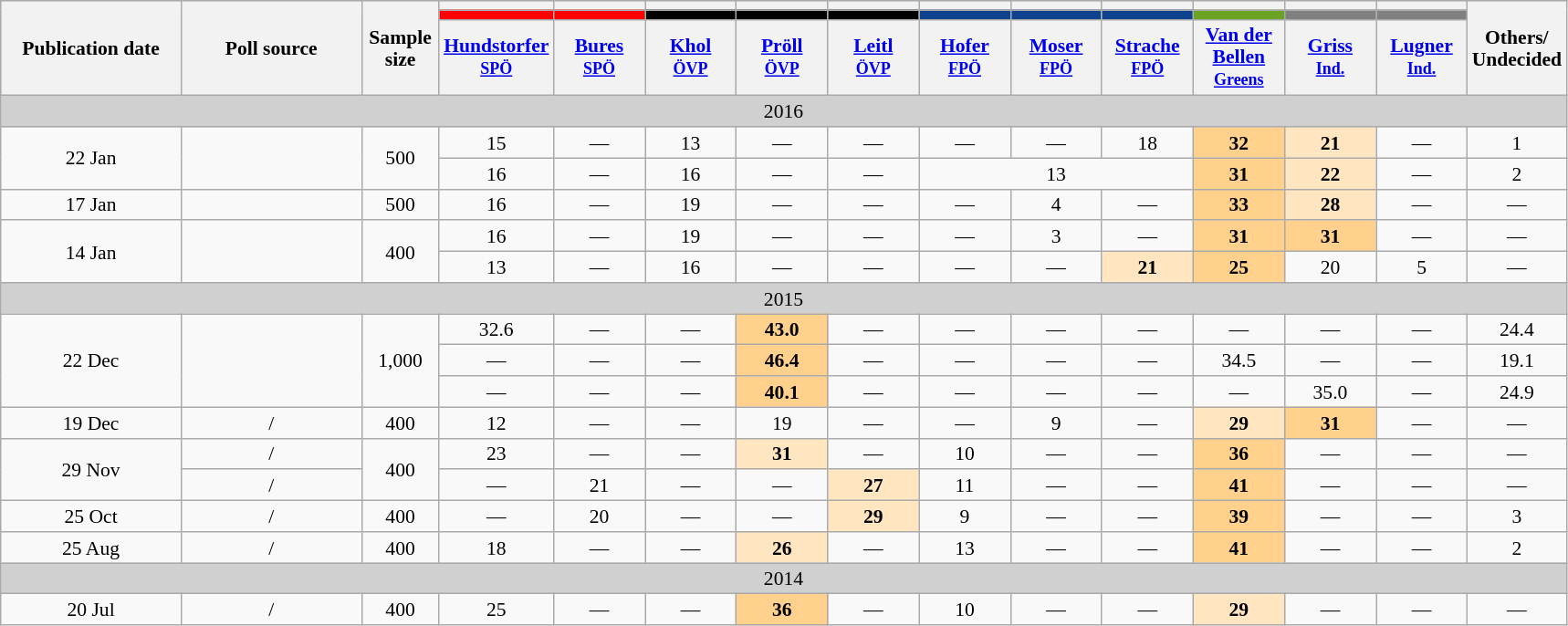<table class="wikitable" style="text-align:center;font-size:90%;line-height:16px">
<tr style="background:lightgrey;">
<th rowspan="3" style="width:125px;">Publication date</th>
<th rowspan="3" style="width:125px;">Poll source</th>
<th rowspan="3" style="width:50px;">Sample size</th>
<th style="width:60px;"></th>
<th style="width:60px;"></th>
<th style="width:60px;"></th>
<th style="width:60px;"></th>
<th style="width:60px;"></th>
<th style="width:60px;"></th>
<th style="width:60px;"></th>
<th style="width:60px;"></th>
<th style="width:60px;"></th>
<th style="width:60px;"></th>
<th style="width:60px;"></th>
<th rowspan="3" style="width:60px;">Others/<br>Undecided</th>
</tr>
<tr>
<td style="background:#f00;"></td>
<td style="background:#f00;"></td>
<td style="background:#000;"></td>
<td style="background:#000;"></td>
<td style="background:#000;"></td>
<td style="background:#0e428e;"></td>
<td style="background:#0e428e;"></td>
<td style="background:#0e428e;"></td>
<td style="background:#6ba325;"></td>
<td style="background:gray;"></td>
<td style="background:gray;"></td>
</tr>
<tr>
<th><a href='#'>Hundstorfer</a><br><small><a href='#'>SPÖ</a></small></th>
<th><a href='#'>Bures</a><br><small><a href='#'>SPÖ</a></small></th>
<th><a href='#'>Khol</a><br><small><a href='#'>ÖVP</a></small></th>
<th><a href='#'>Pröll</a><br><small><a href='#'>ÖVP</a></small></th>
<th><a href='#'>Leitl</a><br><small><a href='#'>ÖVP</a></small></th>
<th><a href='#'>Hofer</a><br><small><a href='#'>FPÖ</a></small></th>
<th><a href='#'>Moser</a><br><small><a href='#'>FPÖ</a></small></th>
<th><a href='#'>Strache</a><br><small><a href='#'>FPÖ</a></small></th>
<th><a href='#'>Van der Bellen</a><br><small><a href='#'>Greens</a></small></th>
<th><a href='#'>Griss</a><br><small><a href='#'>Ind.</a></small></th>
<th><a href='#'>Lugner</a><br><small><a href='#'>Ind.</a></small></th>
</tr>
<tr>
<td colspan="15" style="background:#D0D0D0; color:black">2016</td>
</tr>
<tr>
<td style="text-align:center;" rowspan="2">22 Jan</td>
<td style="text-align:center;" rowspan="2"></td>
<td style="text-align:center;" rowspan="2">500</td>
<td style="text-align:center;">15</td>
<td style="text-align:center;">—</td>
<td style="text-align:center;">13</td>
<td style="text-align:center;">—</td>
<td style="text-align:center;">—</td>
<td style="text-align:center;">—</td>
<td style="text-align:center;">—</td>
<td style="text-align:center;">18</td>
<td style="background:#FFD18D"><strong>32</strong></td>
<td style="background:#FFE6C0"><strong>21</strong></td>
<td style="text-align:center;">—</td>
<td style="text-align:center;">1</td>
</tr>
<tr>
<td style="text-align:center;">16</td>
<td style="text-align:center;">—</td>
<td style="text-align:center;">16</td>
<td style="text-align:center;">—</td>
<td style="text-align:center;">—</td>
<td style="text-align:center;" colspan="3">13</td>
<td style="background:#FFD18D"><strong>31</strong></td>
<td style="background:#FFE6C0"><strong>22</strong></td>
<td style="text-align:center;">—</td>
<td style="text-align:center;">2</td>
</tr>
<tr>
<td style="text-align:center;">17 Jan</td>
<td style="text-align:center;"></td>
<td style="text-align:center;">500</td>
<td style="text-align:center;">16</td>
<td style="text-align:center;">—</td>
<td style="text-align:center;">19</td>
<td style="text-align:center;">—</td>
<td style="text-align:center;">—</td>
<td style="text-align:center;">—</td>
<td style="text-align:center;">4</td>
<td style="text-align:center;">—</td>
<td style="background:#FFD18D"><strong>33</strong></td>
<td style="background:#FFE6C0"><strong>28</strong></td>
<td style="text-align:center;">—</td>
<td style="text-align:center;">—</td>
</tr>
<tr>
<td style="text-align:center;" rowspan="2">14 Jan</td>
<td style="text-align:center;" rowspan="2"></td>
<td style="text-align:center;" rowspan="2">400</td>
<td style="text-align:center;">16</td>
<td style="text-align:center;">—</td>
<td style="text-align:center;">19</td>
<td style="text-align:center;">—</td>
<td style="text-align:center;">—</td>
<td style="text-align:center;">—</td>
<td style="text-align:center;">3</td>
<td style="text-align:center;">—</td>
<td style="background:#FFD18D"><strong>31</strong></td>
<td style="background:#FFD18D"><strong>31</strong></td>
<td style="text-align:center;">—</td>
<td style="text-align:center;">—</td>
</tr>
<tr>
<td style="text-align:center;">13</td>
<td style="text-align:center;">—</td>
<td style="text-align:center;">16</td>
<td style="text-align:center;">—</td>
<td style="text-align:center;">—</td>
<td style="text-align:center;">—</td>
<td style="text-align:center;">—</td>
<td style="background:#FFE6C0"><strong>21</strong></td>
<td style="background:#FFD18D"><strong>25</strong></td>
<td style="text-align:center;">20</td>
<td style="text-align:center;">5</td>
<td style="text-align:center;">—</td>
</tr>
<tr>
<td colspan="15" style="background:#D0D0D0; color:black">2015</td>
</tr>
<tr>
<td style="text-align:center;" rowspan="3">22 Dec</td>
<td style="text-align:center;" rowspan="3"></td>
<td style="text-align:center;" rowspan="3">1,000</td>
<td style="text-align:center;">32.6</td>
<td style="text-align:center;">—</td>
<td style="text-align:center;">—</td>
<td style="background:#FFD18D"><strong>43.0</strong></td>
<td style="text-align:center;">—</td>
<td style="text-align:center;">—</td>
<td style="text-align:center;">—</td>
<td style="text-align:center;">—</td>
<td style="text-align:center;">—</td>
<td style="text-align:center;">—</td>
<td style="text-align:center;">—</td>
<td style="text-align:center;">24.4</td>
</tr>
<tr>
<td style="text-align:center;">—</td>
<td style="text-align:center;">—</td>
<td style="text-align:center;">—</td>
<td style="background:#FFD18D"><strong>46.4</strong></td>
<td style="text-align:center;">—</td>
<td style="text-align:center;">—</td>
<td style="text-align:center;">—</td>
<td style="text-align:center;">—</td>
<td style="text-align:center;">34.5</td>
<td style="text-align:center;">—</td>
<td style="text-align:center;">—</td>
<td style="text-align:center;">19.1</td>
</tr>
<tr>
<td style="text-align:center;">—</td>
<td style="text-align:center;">—</td>
<td style="text-align:center;">—</td>
<td style="background:#FFD18D"><strong>40.1</strong></td>
<td style="text-align:center;">—</td>
<td style="text-align:center;">—</td>
<td style="text-align:center;">—</td>
<td style="text-align:center;">—</td>
<td style="text-align:center;">—</td>
<td style="text-align:center;">35.0</td>
<td style="text-align:center;">—</td>
<td style="text-align:center;">24.9</td>
</tr>
<tr>
<td style="text-align:center;">19 Dec</td>
<td style="text-align:center;">/</td>
<td style="text-align:center;">400</td>
<td style="text-align:center;">12</td>
<td style="text-align:center;">—</td>
<td style="text-align:center;">—</td>
<td style="text-align:center;">19</td>
<td style="text-align:center;">—</td>
<td style="text-align:center;">—</td>
<td style="text-align:center;">9</td>
<td style="text-align:center;">—</td>
<td style="background:#FFE6C0"><strong>29</strong></td>
<td style="background:#FFD18D"><strong>31</strong></td>
<td style="text-align:center;">—</td>
<td style="text-align:center;">—</td>
</tr>
<tr>
<td style="text-align:center;" rowspan="2">29 Nov</td>
<td style="text-align:center;">/</td>
<td style="text-align:center;" rowspan="2">400</td>
<td style="text-align:center;">23</td>
<td style="text-align:center;">—</td>
<td style="text-align:center;">—</td>
<td style="background:#FFE6C0"><strong>31</strong></td>
<td style="text-align:center;">—</td>
<td style="text-align:center;">10</td>
<td style="text-align:center;">—</td>
<td style="text-align:center;">—</td>
<td style="background:#FFD18D"><strong>36</strong></td>
<td style="text-align:center;">—</td>
<td style="text-align:center;">—</td>
<td style="text-align:center;">—</td>
</tr>
<tr>
<td style="text-align:center;">/</td>
<td style="text-align:center;">—</td>
<td style="text-align:center;">21</td>
<td style="text-align:center;">—</td>
<td style="text-align:center;">—</td>
<td style="background:#FFE6C0"><strong>27</strong></td>
<td style="text-align:center;">11</td>
<td style="text-align:center;">—</td>
<td style="text-align:center;">—</td>
<td style="background:#FFD18D"><strong>41</strong></td>
<td style="text-align:center;">—</td>
<td style="text-align:center;">—</td>
<td style="text-align:center;">—</td>
</tr>
<tr>
<td style="text-align:center;">25 Oct</td>
<td style="text-align:center;">/</td>
<td style="text-align:center;">400</td>
<td style="text-align:center;">—</td>
<td style="text-align:center;">20</td>
<td style="text-align:center;">—</td>
<td style="text-align:center;">—</td>
<td style="background:#FFE6C0"><strong>29</strong></td>
<td style="text-align:center;">9</td>
<td style="text-align:center;">—</td>
<td style="text-align:center;">—</td>
<td style="background:#FFD18D"><strong>39</strong></td>
<td style="text-align:center;">—</td>
<td style="text-align:center;">—</td>
<td style="text-align:center;">3</td>
</tr>
<tr>
<td style="text-align:center;">25 Aug</td>
<td style="text-align:center;">/</td>
<td style="text-align:center;">400</td>
<td style="text-align:center;">18</td>
<td style="text-align:center;">—</td>
<td style="text-align:center;">—</td>
<td style="background:#FFE6C0"><strong>26</strong></td>
<td style="text-align:center;">—</td>
<td style="text-align:center;">13</td>
<td style="text-align:center;">—</td>
<td style="text-align:center;">—</td>
<td style="background:#FFD18D"><strong>41</strong></td>
<td style="text-align:center;">—</td>
<td style="text-align:center;">—</td>
<td style="text-align:center;">2</td>
</tr>
<tr>
<td colspan="15" style="background:#D0D0D0; color:black">2014</td>
</tr>
<tr>
<td style="text-align:center;">20 Jul</td>
<td style="text-align:center;">/</td>
<td style="text-align:center;">400</td>
<td style="text-align:center;">25</td>
<td style="text-align:center;">—</td>
<td style="text-align:center;">—</td>
<td style="background:#FFD18D"><strong>36</strong></td>
<td style="text-align:center;">—</td>
<td style="text-align:center;">10</td>
<td style="text-align:center;">—</td>
<td style="text-align:center;">—</td>
<td style="background:#FFE6C0"><strong>29</strong></td>
<td style="text-align:center;">—</td>
<td style="text-align:center;">—</td>
<td style="text-align:center;">—</td>
</tr>
</table>
